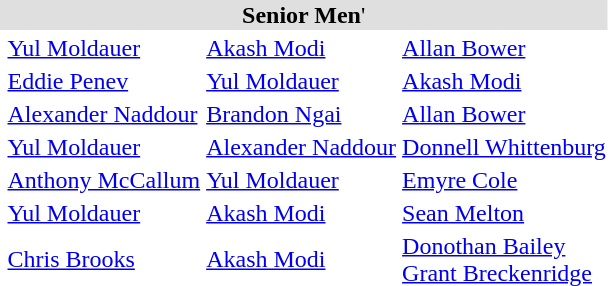<table>
<tr style="background:#dfdfdf;">
<td colspan="4" style="text-align:center;"><strong>Senior Men</strong>'</td>
</tr>
<tr>
<th scope=row style="text-align:left"></th>
<td><a href='#'>Yul Moldauer</a></td>
<td><a href='#'>Akash Modi</a></td>
<td><a href='#'>Allan Bower</a></td>
</tr>
<tr>
<th scope=row style="text-align:left"></th>
<td><a href='#'>Eddie Penev</a></td>
<td><a href='#'>Yul Moldauer</a></td>
<td><a href='#'>Akash Modi</a></td>
</tr>
<tr>
<th scope=row style="text-align:left"></th>
<td><a href='#'>Alexander Naddour</a></td>
<td><a href='#'>Brandon Ngai</a></td>
<td><a href='#'>Allan Bower</a></td>
</tr>
<tr>
<th scope=row style="text-align:left"></th>
<td><a href='#'>Yul Moldauer</a></td>
<td><a href='#'>Alexander Naddour</a></td>
<td><a href='#'>Donnell Whittenburg</a></td>
</tr>
<tr>
<th scope=row style="text-align:left"></th>
<td><a href='#'>Anthony McCallum</a></td>
<td><a href='#'>Yul Moldauer</a></td>
<td><a href='#'>Emyre Cole</a></td>
</tr>
<tr>
<th scope=row style="text-align:left"></th>
<td><a href='#'>Yul Moldauer</a></td>
<td><a href='#'>Akash Modi</a></td>
<td><a href='#'>Sean Melton</a></td>
</tr>
<tr>
<th scope=row style="text-align:left"></th>
<td><a href='#'>Chris Brooks</a></td>
<td><a href='#'>Akash Modi</a></td>
<td><a href='#'>Donothan Bailey</a><br><a href='#'>Grant Breckenridge</a></td>
</tr>
</table>
